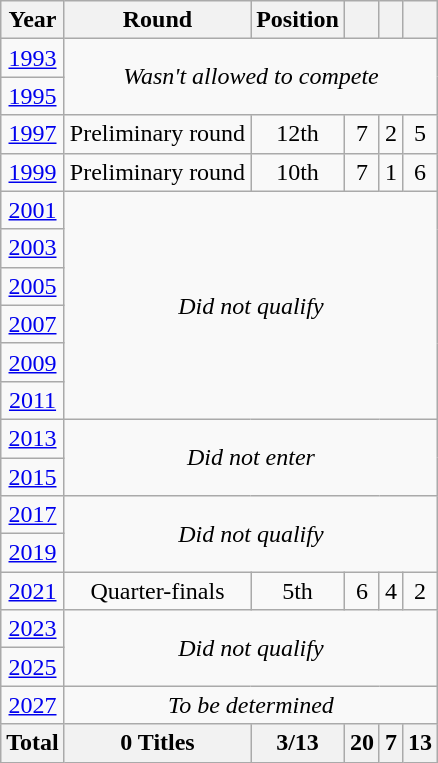<table class="wikitable" style="text-align: center;">
<tr>
<th>Year</th>
<th>Round</th>
<th>Position</th>
<th></th>
<th></th>
<th></th>
</tr>
<tr>
<td> <a href='#'>1993</a></td>
<td colspan=5 rowspan="2"><em>Wasn't allowed to compete</em></td>
</tr>
<tr>
<td> <a href='#'>1995</a></td>
</tr>
<tr>
<td> <a href='#'>1997</a></td>
<td>Preliminary round</td>
<td>12th</td>
<td>7</td>
<td>2</td>
<td>5</td>
</tr>
<tr>
<td> <a href='#'>1999</a></td>
<td>Preliminary round</td>
<td>10th</td>
<td>7</td>
<td>1</td>
<td>6</td>
</tr>
<tr>
<td> <a href='#'>2001</a></td>
<td colspan="5" rowspan="6"><em>Did not qualify</em></td>
</tr>
<tr>
<td> <a href='#'>2003</a></td>
</tr>
<tr>
<td> <a href='#'>2005</a></td>
</tr>
<tr>
<td> <a href='#'>2007</a></td>
</tr>
<tr>
<td> <a href='#'>2009</a></td>
</tr>
<tr>
<td> <a href='#'>2011</a></td>
</tr>
<tr>
<td> <a href='#'>2013</a></td>
<td colspan="5" rowspan="2"><em>Did not enter</em></td>
</tr>
<tr>
<td> <a href='#'>2015</a></td>
</tr>
<tr>
<td> <a href='#'>2017</a></td>
<td colspan=5 rowspan="2"><em>Did not qualify</em></td>
</tr>
<tr>
<td> <a href='#'>2019</a></td>
</tr>
<tr>
<td> <a href='#'>2021</a></td>
<td>Quarter-finals</td>
<td>5th</td>
<td>6</td>
<td>4</td>
<td>2</td>
</tr>
<tr>
<td> <a href='#'>2023</a></td>
<td colspan=5 rowspan=2><em>Did not qualify</em></td>
</tr>
<tr>
<td> <a href='#'>2025</a></td>
</tr>
<tr>
<td> <a href='#'>2027</a></td>
<td colspan=5><em>To be determined</em></td>
</tr>
<tr>
<th>Total</th>
<th>0 Titles</th>
<th>3/13</th>
<th>20</th>
<th>7</th>
<th>13</th>
</tr>
</table>
